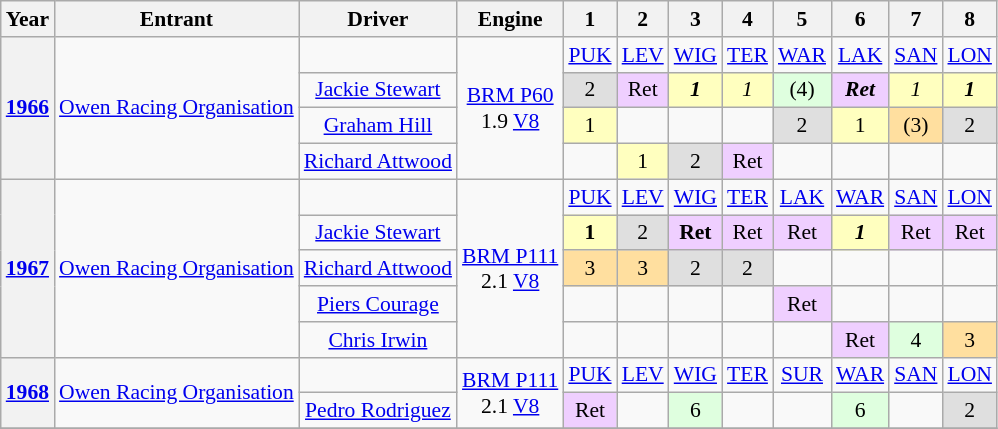<table class="wikitable" style="text-align:center; font-size:90%">
<tr>
<th>Year</th>
<th>Entrant</th>
<th>Driver</th>
<th>Engine</th>
<th>1</th>
<th>2</th>
<th>3</th>
<th>4</th>
<th>5</th>
<th>6</th>
<th>7</th>
<th>8</th>
</tr>
<tr>
<th rowspan=4><a href='#'>1966</a></th>
<td rowspan=4><a href='#'>Owen Racing Organisation</a></td>
<td></td>
<td rowspan=4><a href='#'>BRM P60</a><br> 1.9 <a href='#'>V8</a></td>
<td><a href='#'>PUK</a></td>
<td><a href='#'>LEV</a></td>
<td><a href='#'>WIG</a></td>
<td><a href='#'>TER</a></td>
<td><a href='#'>WAR</a></td>
<td><a href='#'>LAK</a></td>
<td><a href='#'>SAN</a></td>
<td><a href='#'>LON</a></td>
</tr>
<tr>
<td><a href='#'>Jackie Stewart</a></td>
<td style="background:#dfdfdf;">2</td>
<td style="background:#efcfff;">Ret</td>
<td style="background:#ffffbf;"><strong><em>1</em></strong></td>
<td style="background:#ffffbf;"><em>1</em></td>
<td style="background:#dfffdf;">(4)</td>
<td style="background:#efcfff;"><strong><em>Ret</em></strong></td>
<td style="background:#ffffbf;"><em>1</em></td>
<td style="background:#ffffbf;"><strong><em>1</em></strong></td>
</tr>
<tr>
<td><a href='#'>Graham Hill</a></td>
<td style="background:#ffffbf;">1</td>
<td></td>
<td></td>
<td></td>
<td style="background:#dfdfdf;">2</td>
<td style="background:#ffffbf;">1</td>
<td style="background:#ffdf9f;">(3)</td>
<td style="background:#dfdfdf;">2</td>
</tr>
<tr>
<td><a href='#'>Richard Attwood</a></td>
<td></td>
<td style="background:#ffffbf;">1</td>
<td style="background:#dfdfdf;">2</td>
<td style="background:#efcfff;">Ret</td>
<td></td>
<td></td>
<td></td>
<td></td>
</tr>
<tr>
<th rowspan=5><a href='#'>1967</a></th>
<td rowspan=5><a href='#'>Owen Racing Organisation</a></td>
<td></td>
<td rowspan=5><a href='#'>BRM P111</a><br> 2.1 <a href='#'>V8</a></td>
<td><a href='#'>PUK</a></td>
<td><a href='#'>LEV</a></td>
<td><a href='#'>WIG</a></td>
<td><a href='#'>TER</a></td>
<td><a href='#'>LAK</a></td>
<td><a href='#'>WAR</a></td>
<td><a href='#'>SAN</a></td>
<td><a href='#'>LON</a></td>
</tr>
<tr>
<td><a href='#'>Jackie Stewart</a></td>
<td style="background:#ffffbf;"><strong>1</strong></td>
<td style="background:#dfdfdf;">2</td>
<td style="background:#efcfff;"><strong>Ret</strong></td>
<td style="background:#efcfff;">Ret</td>
<td style="background:#efcfff;">Ret</td>
<td style="background:#ffffbf;"><strong><em>1</em></strong></td>
<td style="background:#efcfff;">Ret</td>
<td style="background:#efcfff;">Ret</td>
</tr>
<tr>
<td><a href='#'>Richard Attwood</a></td>
<td style="background:#ffdf9f;">3</td>
<td style="background:#ffdf9f;">3</td>
<td style="background:#dfdfdf;">2</td>
<td style="background:#dfdfdf;">2</td>
<td></td>
<td></td>
<td></td>
<td></td>
</tr>
<tr>
<td><a href='#'>Piers Courage</a></td>
<td></td>
<td></td>
<td></td>
<td></td>
<td style="background:#efcfff;">Ret</td>
<td></td>
<td></td>
<td></td>
</tr>
<tr>
<td><a href='#'>Chris Irwin</a></td>
<td></td>
<td></td>
<td></td>
<td></td>
<td></td>
<td style="background:#efcfff;">Ret</td>
<td style="background:#dfffdf;">4</td>
<td style="background:#ffdf9f;">3</td>
</tr>
<tr>
<th rowspan=2><a href='#'>1968</a></th>
<td rowspan=2><a href='#'>Owen Racing Organisation</a></td>
<td></td>
<td rowspan=2><a href='#'>BRM P111</a><br> 2.1 <a href='#'>V8</a></td>
<td><a href='#'>PUK</a></td>
<td><a href='#'>LEV</a></td>
<td><a href='#'>WIG</a></td>
<td><a href='#'>TER</a></td>
<td><a href='#'>SUR</a></td>
<td><a href='#'>WAR</a></td>
<td><a href='#'>SAN</a></td>
<td><a href='#'>LON</a></td>
</tr>
<tr>
<td><a href='#'>Pedro Rodriguez</a></td>
<td style="background:#efcfff;">Ret</td>
<td></td>
<td style="background:#dfffdf;">6</td>
<td></td>
<td></td>
<td style="background:#dfffdf;">6</td>
<td></td>
<td style="background:#dfdfdf;">2</td>
</tr>
<tr>
</tr>
</table>
